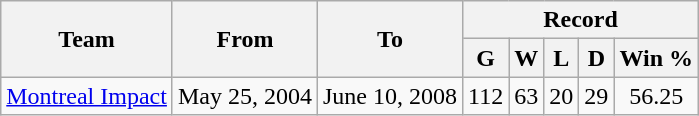<table class="wikitable" style="text-align: center">
<tr>
<th rowspan="2">Team</th>
<th rowspan="2">From</th>
<th rowspan="2">To</th>
<th colspan="5">Record</th>
</tr>
<tr>
<th>G</th>
<th>W</th>
<th>L</th>
<th>D</th>
<th>Win %</th>
</tr>
<tr>
<td align=left><a href='#'>Montreal Impact</a></td>
<td align=left>May 25, 2004</td>
<td align=left>June 10, 2008</td>
<td>112</td>
<td>63</td>
<td>20</td>
<td>29</td>
<td>56.25</td>
</tr>
</table>
